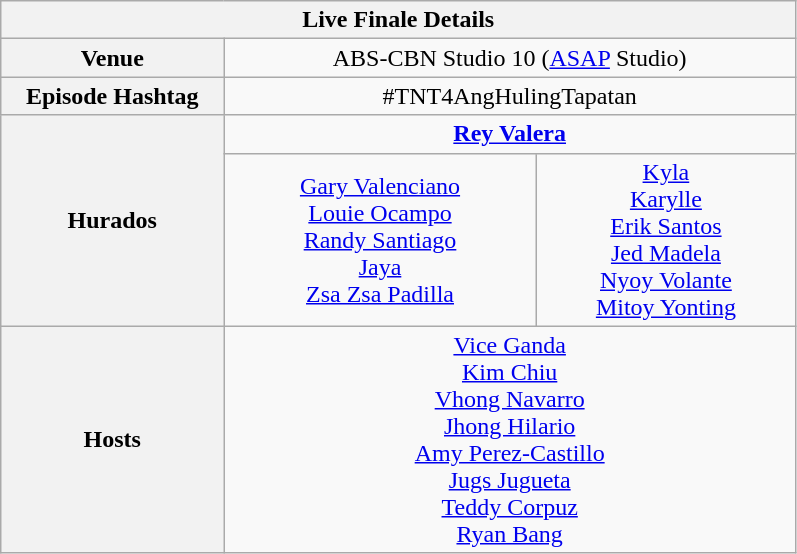<table class="wikitable  mw-collapsible mw-collapsed" style="font-size:100%; width:42%">
<tr>
<th colspan="3">Live Finale Details</th>
</tr>
<tr>
<th width=12%>Venue</th>
<td colspan="2" width="30%" align="center">ABS-CBN Studio 10 (<a href='#'>ASAP</a> Studio)</td>
</tr>
<tr>
<th>Episode Hashtag</th>
<td colspan="2" align="center">#TNT4AngHulingTapatan</td>
</tr>
<tr>
<th rowspan=2>Hurados</th>
<td colspan="2" align="center"><strong><a href='#'>Rey Valera</a></strong></td>
</tr>
<tr>
<td align=center><a href='#'>Gary Valenciano</a><br><a href='#'>Louie Ocampo</a><br><a href='#'>Randy Santiago</a><br><a href='#'>Jaya</a><br><a href='#'>Zsa Zsa Padilla</a></td>
<td align=center><a href='#'>Kyla</a><br><a href='#'>Karylle</a><br><a href='#'>Erik Santos</a><br><a href='#'>Jed Madela</a><br><a href='#'>Nyoy Volante</a><br><a href='#'>Mitoy Yonting</a></td>
</tr>
<tr>
<th>Hosts</th>
<td colspan="2" align="center"><a href='#'>Vice Ganda</a><br><a href='#'>Kim Chiu</a><br><a href='#'>Vhong Navarro</a><br><a href='#'>Jhong Hilario</a><br><a href='#'>Amy Perez-Castillo</a><br><a href='#'>Jugs Jugueta</a><br><a href='#'>Teddy Corpuz</a><br><a href='#'>Ryan Bang</a></td>
</tr>
</table>
